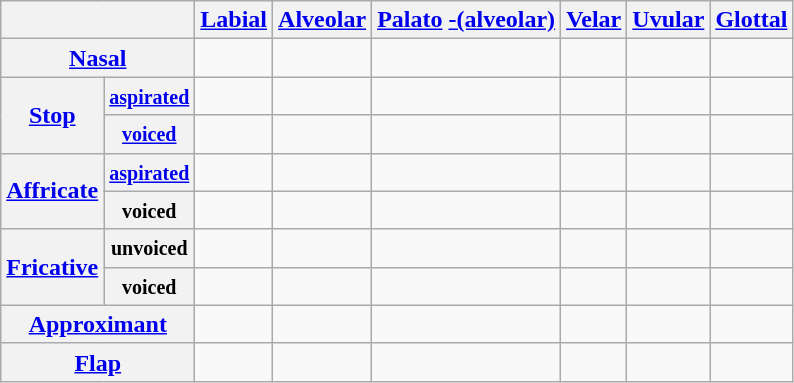<table class="wikitable">
<tr>
<th colspan=2> </th>
<th><a href='#'>Labial</a></th>
<th><a href='#'>Alveolar</a></th>
<th><a href='#'>Palato</a> <a href='#'>-(alveolar)</a></th>
<th><a href='#'>Velar</a></th>
<th><a href='#'>Uvular</a></th>
<th><a href='#'>Glottal</a></th>
</tr>
<tr>
<th colspan=2><a href='#'>Nasal</a></th>
<td class="nounderlines" style="text-align:center;">   </td>
<td class="nounderlines" style="text-align:center;">   </td>
<td> </td>
<td> </td>
<td> </td>
<td> </td>
</tr>
<tr>
<th rowspan=2><a href='#'>Stop</a></th>
<th><small><a href='#'>aspirated</a></small></th>
<td class="nounderlines" style="text-align:center;">   </td>
<td class="nounderlines" style="text-align:center;">   </td>
<td> </td>
<td class="nounderlines" style="text-align:center;">   </td>
<td> </td>
<td> </td>
</tr>
<tr>
<th><small><a href='#'>voiced</a></small></th>
<td class="nounderlines" style="text-align:center;">   </td>
<td class="nounderlines" style="text-align:center;">   </td>
<td> </td>
<td class="nounderlines" style="text-align:center;">   </td>
<td> </td>
<td> </td>
</tr>
<tr>
<th rowspan=2><a href='#'>Affricate</a></th>
<th><small><a href='#'>aspirated</a></small></th>
<td> </td>
<td class="nounderlines" style="text-align:center;">   </td>
<td class="nounderlines" style="text-align:center;">   </td>
<td> </td>
<td> </td>
<td> </td>
</tr>
<tr>
<th><small>voiced</small></th>
<td> </td>
<td class="nounderlines" style="text-align:center;">   </td>
<td class="nounderlines" style="text-align:center;">   </td>
<td> </td>
<td> </td>
<td> </td>
</tr>
<tr>
<th rowspan=2><a href='#'>Fricative</a></th>
<th><small>unvoiced</small></th>
<td class="nounderlines" style="text-align:center;">   </td>
<td class="nounderlines" style="text-align:center;">   </td>
<td class="nounderlines" style="text-align:center;">   </td>
<td> </td>
<td class="nounderlines" style="text-align:center;">   </td>
<td class="nounderlines" style="text-align:center;">   </td>
</tr>
<tr>
<th><small>voiced</small></th>
<td class="nounderlines" style="text-align:center;">   </td>
<td class="nounderlines" style="text-align:center;">   </td>
<td class="nounderlines" style="text-align:center;">   </td>
<td> </td>
<td class="nounderlines" style="text-align:center;">   </td>
<td> </td>
</tr>
<tr>
<th colspan=2><a href='#'>Approximant</a></th>
<td> </td>
<td class="nounderlines" style="text-align:center;">   </td>
<td class="nounderlines" style="text-align:center;">   </td>
<td> </td>
<td> </td>
<td> </td>
</tr>
<tr>
<th colspan=2><a href='#'>Flap</a></th>
<td> </td>
<td class="nounderlines" style="text-align:center;">   </td>
<td> </td>
<td> </td>
<td> </td>
<td> </td>
</tr>
</table>
